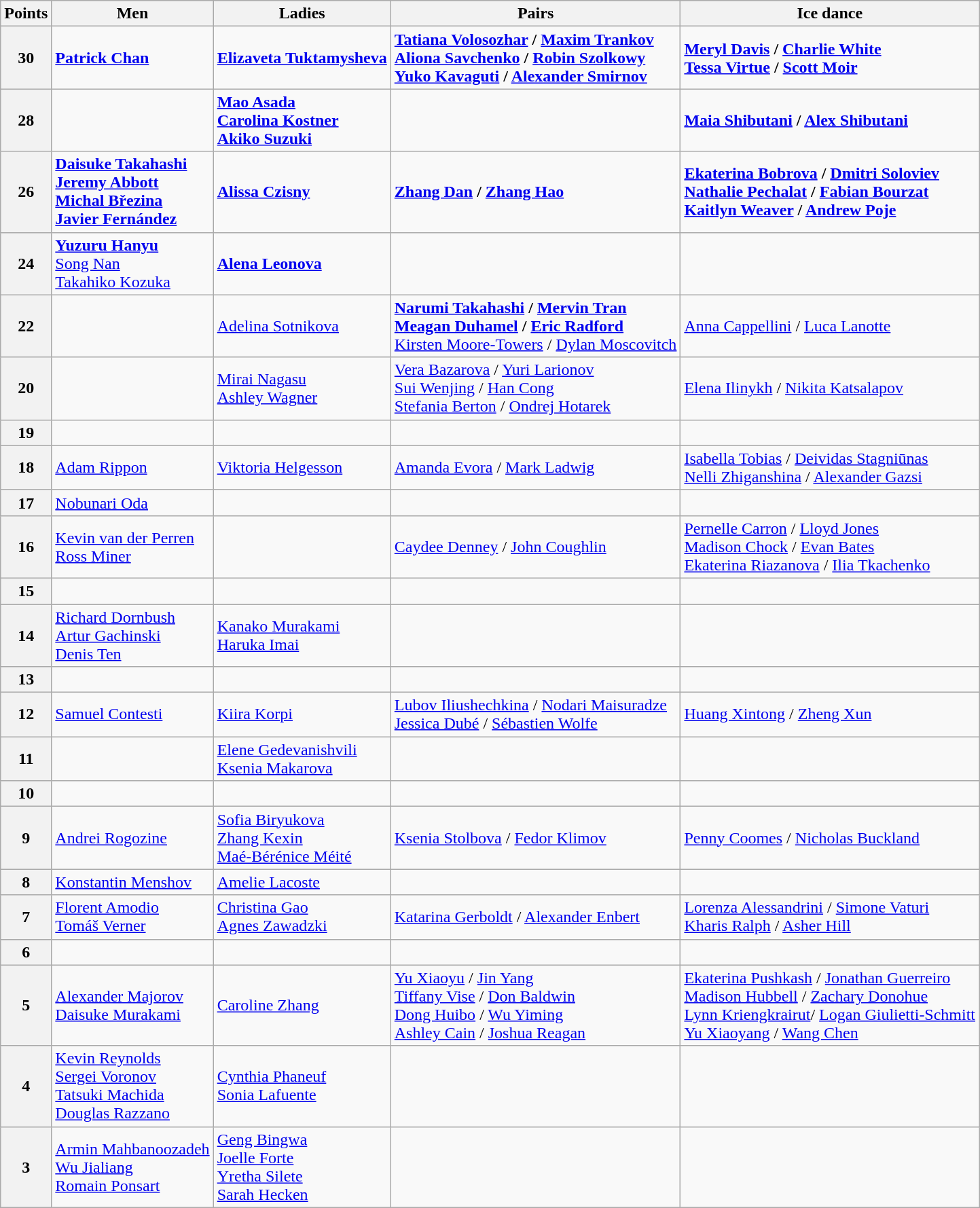<table class="wikitable">
<tr>
<th>Points</th>
<th>Men</th>
<th>Ladies</th>
<th>Pairs</th>
<th>Ice dance</th>
</tr>
<tr>
<th>30</th>
<td> <strong><a href='#'>Patrick Chan</a></strong></td>
<td> <strong><a href='#'>Elizaveta Tuktamysheva</a></strong></td>
<td> <strong><a href='#'>Tatiana Volosozhar</a> / <a href='#'>Maxim Trankov</a></strong> <br>  <strong><a href='#'>Aliona Savchenko</a> / <a href='#'>Robin Szolkowy</a></strong> <br>  <strong><a href='#'>Yuko Kavaguti</a> / <a href='#'>Alexander Smirnov</a></strong></td>
<td> <strong><a href='#'>Meryl Davis</a> / <a href='#'>Charlie White</a></strong> <br>  <strong><a href='#'>Tessa Virtue</a> / <a href='#'>Scott Moir</a></strong></td>
</tr>
<tr>
<th>28</th>
<td></td>
<td> <strong><a href='#'>Mao Asada</a></strong> <br>  <strong><a href='#'>Carolina Kostner</a></strong> <br>  <strong><a href='#'>Akiko Suzuki</a></strong></td>
<td></td>
<td> <strong><a href='#'>Maia Shibutani</a> / <a href='#'>Alex Shibutani</a></strong></td>
</tr>
<tr>
<th>26</th>
<td> <strong><a href='#'>Daisuke Takahashi</a></strong> <br>  <strong><a href='#'>Jeremy Abbott</a></strong> <br>  <strong><a href='#'>Michal Březina</a></strong> <br>  <strong><a href='#'>Javier Fernández</a></strong></td>
<td> <strong><a href='#'>Alissa Czisny</a></strong></td>
<td> <strong><a href='#'>Zhang Dan</a> / <a href='#'>Zhang Hao</a></strong></td>
<td> <strong><a href='#'>Ekaterina Bobrova</a> / <a href='#'>Dmitri Soloviev</a></strong> <br>  <strong><a href='#'>Nathalie Pechalat</a> / <a href='#'>Fabian Bourzat</a></strong> <br>  <strong><a href='#'>Kaitlyn Weaver</a> / <a href='#'>Andrew Poje</a></strong></td>
</tr>
<tr>
<th>24</th>
<td> <strong><a href='#'>Yuzuru Hanyu</a></strong> <br>  <a href='#'>Song Nan</a> <br>  <a href='#'>Takahiko Kozuka</a></td>
<td> <strong><a href='#'>Alena Leonova</a></strong></td>
<td></td>
<td></td>
</tr>
<tr>
<th>22</th>
<td></td>
<td> <a href='#'>Adelina Sotnikova</a></td>
<td> <strong><a href='#'>Narumi Takahashi</a> / <a href='#'>Mervin Tran</a></strong> <br>  <strong><a href='#'>Meagan Duhamel</a> / <a href='#'>Eric Radford</a></strong> <br>  <a href='#'>Kirsten Moore-Towers</a> / <a href='#'>Dylan Moscovitch</a></td>
<td> <a href='#'>Anna Cappellini</a> / <a href='#'>Luca Lanotte</a></td>
</tr>
<tr>
<th>20</th>
<td></td>
<td> <a href='#'>Mirai Nagasu</a> <br>  <a href='#'>Ashley Wagner</a></td>
<td> <a href='#'>Vera Bazarova</a> / <a href='#'>Yuri Larionov</a> <br>  <a href='#'>Sui Wenjing</a> / <a href='#'>Han Cong</a> <br>  <a href='#'>Stefania Berton</a> / <a href='#'>Ondrej Hotarek</a></td>
<td> <a href='#'>Elena Ilinykh</a> / <a href='#'>Nikita Katsalapov</a></td>
</tr>
<tr>
<th>19</th>
<td></td>
<td></td>
<td></td>
<td></td>
</tr>
<tr>
<th>18</th>
<td> <a href='#'>Adam Rippon</a></td>
<td> <a href='#'>Viktoria Helgesson</a></td>
<td> <a href='#'>Amanda Evora</a> / <a href='#'>Mark Ladwig</a></td>
<td> <a href='#'>Isabella Tobias</a> / <a href='#'>Deividas Stagniūnas</a> <br>  <a href='#'>Nelli Zhiganshina</a> / <a href='#'>Alexander Gazsi</a></td>
</tr>
<tr>
<th>17</th>
<td> <a href='#'>Nobunari Oda</a></td>
<td></td>
<td></td>
<td></td>
</tr>
<tr>
<th>16</th>
<td> <a href='#'>Kevin van der Perren</a> <br>  <a href='#'>Ross Miner</a></td>
<td></td>
<td> <a href='#'>Caydee Denney</a> / <a href='#'>John Coughlin</a></td>
<td> <a href='#'>Pernelle Carron</a> / <a href='#'>Lloyd Jones</a> <br>  <a href='#'>Madison Chock</a> / <a href='#'>Evan Bates</a> <br>  <a href='#'>Ekaterina Riazanova</a> / <a href='#'>Ilia Tkachenko</a></td>
</tr>
<tr>
<th>15</th>
<td></td>
<td></td>
<td></td>
<td></td>
</tr>
<tr>
<th>14</th>
<td> <a href='#'>Richard Dornbush</a> <br>  <a href='#'>Artur Gachinski</a> <br>  <a href='#'>Denis Ten</a></td>
<td> <a href='#'>Kanako Murakami</a> <br>  <a href='#'>Haruka Imai</a></td>
<td></td>
<td></td>
</tr>
<tr>
<th>13</th>
<td></td>
<td></td>
<td></td>
<td></td>
</tr>
<tr>
<th>12</th>
<td> <a href='#'>Samuel Contesti</a></td>
<td> <a href='#'>Kiira Korpi</a></td>
<td> <a href='#'>Lubov Iliushechkina</a> / <a href='#'>Nodari Maisuradze</a> <br>  <a href='#'>Jessica Dubé</a> / <a href='#'>Sébastien Wolfe</a></td>
<td> <a href='#'>Huang Xintong</a> / <a href='#'>Zheng Xun</a></td>
</tr>
<tr>
<th>11</th>
<td></td>
<td> <a href='#'>Elene Gedevanishvili</a> <br>  <a href='#'>Ksenia Makarova</a></td>
<td></td>
<td></td>
</tr>
<tr>
<th>10</th>
<td></td>
<td></td>
<td></td>
<td></td>
</tr>
<tr>
<th>9</th>
<td> <a href='#'>Andrei Rogozine</a></td>
<td> <a href='#'>Sofia Biryukova</a> <br>  <a href='#'>Zhang Kexin</a> <br>  <a href='#'>Maé-Bérénice Méité</a></td>
<td> <a href='#'>Ksenia Stolbova</a> / <a href='#'>Fedor Klimov</a></td>
<td> <a href='#'>Penny Coomes</a> / <a href='#'>Nicholas Buckland</a></td>
</tr>
<tr>
<th>8</th>
<td> <a href='#'>Konstantin Menshov</a></td>
<td> <a href='#'>Amelie Lacoste</a></td>
<td></td>
<td></td>
</tr>
<tr>
<th>7</th>
<td> <a href='#'>Florent Amodio</a> <br>  <a href='#'>Tomáš Verner</a></td>
<td> <a href='#'>Christina Gao</a> <br>  <a href='#'>Agnes Zawadzki</a></td>
<td> <a href='#'>Katarina Gerboldt</a> / <a href='#'>Alexander Enbert</a></td>
<td> <a href='#'>Lorenza Alessandrini</a> / <a href='#'>Simone Vaturi</a> <br>  <a href='#'>Kharis Ralph</a> / <a href='#'>Asher Hill</a></td>
</tr>
<tr>
<th>6</th>
<td></td>
<td></td>
<td></td>
<td></td>
</tr>
<tr>
<th>5</th>
<td> <a href='#'>Alexander Majorov</a> <br>  <a href='#'>Daisuke Murakami</a></td>
<td> <a href='#'>Caroline Zhang</a></td>
<td> <a href='#'>Yu Xiaoyu</a> / <a href='#'>Jin Yang</a> <br>  <a href='#'>Tiffany Vise</a> / <a href='#'>Don Baldwin</a> <br>  <a href='#'>Dong Huibo</a> / <a href='#'>Wu Yiming</a> <br>  <a href='#'>Ashley Cain</a> / <a href='#'>Joshua Reagan</a></td>
<td> <a href='#'>Ekaterina Pushkash</a> / <a href='#'>Jonathan Guerreiro</a> <br>  <a href='#'>Madison Hubbell</a> / <a href='#'>Zachary Donohue</a> <br>  <a href='#'>Lynn Kriengkrairut</a>/ <a href='#'>Logan Giulietti-Schmitt</a> <br>  <a href='#'>Yu Xiaoyang</a> / <a href='#'>Wang Chen</a></td>
</tr>
<tr>
<th>4</th>
<td> <a href='#'>Kevin Reynolds</a> <br>  <a href='#'>Sergei Voronov</a> <br>  <a href='#'>Tatsuki Machida</a> <br>  <a href='#'>Douglas Razzano</a></td>
<td> <a href='#'>Cynthia Phaneuf</a> <br>  <a href='#'>Sonia Lafuente</a></td>
<td></td>
<td></td>
</tr>
<tr>
<th>3</th>
<td> <a href='#'>Armin Mahbanoozadeh</a> <br>  <a href='#'>Wu Jialiang</a> <br>  <a href='#'>Romain Ponsart</a></td>
<td> <a href='#'>Geng Bingwa</a> <br>  <a href='#'>Joelle Forte</a> <br>  <a href='#'>Yretha Silete</a> <br>  <a href='#'>Sarah Hecken</a></td>
<td></td>
<td></td>
</tr>
</table>
